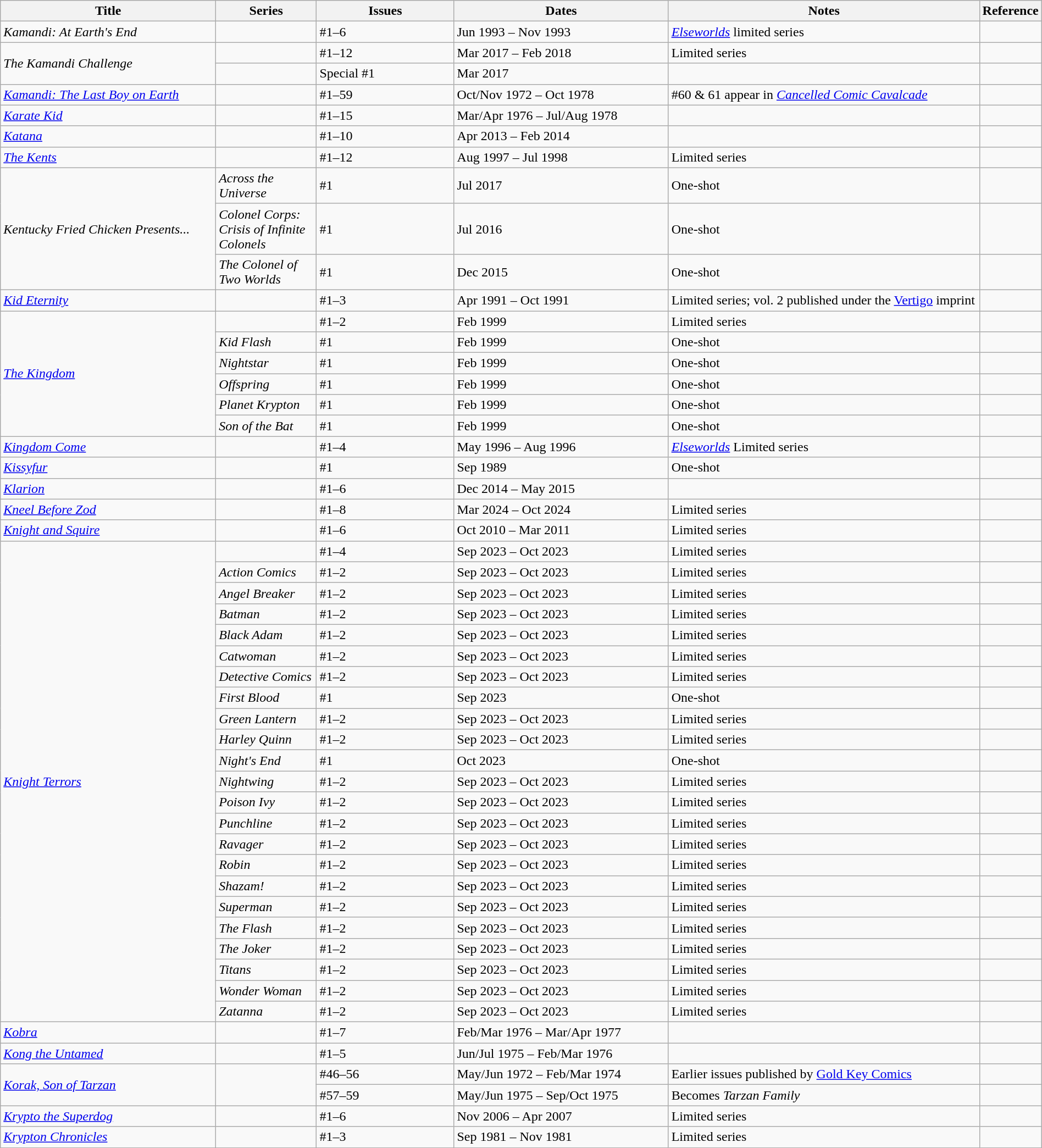<table class="wikitable" style="width:100%;">
<tr>
<th width=22%>Title</th>
<th width=10%>Series</th>
<th width=14%>Issues</th>
<th width=22%>Dates</th>
<th width=32%>Notes</th>
<th>Reference</th>
</tr>
<tr>
<td><em>Kamandi: At Earth's End</em></td>
<td></td>
<td>#1–6</td>
<td>Jun 1993 – Nov 1993</td>
<td><em><a href='#'>Elseworlds</a></em> limited series</td>
<td></td>
</tr>
<tr>
<td rowspan="2"><em>The Kamandi Challenge</em></td>
<td></td>
<td>#1–12</td>
<td>Mar 2017 – Feb 2018</td>
<td>Limited series</td>
<td></td>
</tr>
<tr>
<td></td>
<td>Special #1</td>
<td>Mar 2017</td>
<td></td>
<td></td>
</tr>
<tr>
<td><em><a href='#'>Kamandi: The Last Boy on Earth</a></em></td>
<td></td>
<td>#1–59</td>
<td>Oct/Nov 1972 – Oct 1978</td>
<td>#60 & 61 appear in <em><a href='#'>Cancelled Comic Cavalcade</a></em></td>
<td></td>
</tr>
<tr>
<td><em><a href='#'>Karate Kid</a></em></td>
<td></td>
<td>#1–15</td>
<td>Mar/Apr 1976 – Jul/Aug 1978</td>
<td></td>
<td></td>
</tr>
<tr>
<td><em><a href='#'>Katana</a></em></td>
<td></td>
<td>#1–10</td>
<td>Apr 2013 – Feb 2014</td>
<td></td>
<td></td>
</tr>
<tr>
<td><em><a href='#'>The Kents</a></em></td>
<td></td>
<td>#1–12</td>
<td>Aug 1997 – Jul 1998</td>
<td>Limited series</td>
<td></td>
</tr>
<tr>
<td rowspan="3"><em>Kentucky Fried Chicken Presents...</em></td>
<td><em>Across the Universe</em></td>
<td>#1</td>
<td>Jul 2017</td>
<td>One-shot</td>
<td></td>
</tr>
<tr>
<td><em>Colonel Corps: Crisis of Infinite Colonels</em></td>
<td>#1</td>
<td>Jul 2016</td>
<td>One-shot</td>
<td></td>
</tr>
<tr>
<td><em>The Colonel of Two Worlds</em></td>
<td>#1</td>
<td>Dec 2015</td>
<td>One-shot</td>
<td></td>
</tr>
<tr>
<td><em><a href='#'>Kid Eternity</a></em></td>
<td></td>
<td>#1–3</td>
<td>Apr 1991 – Oct 1991</td>
<td>Limited series; vol. 2 published under the <a href='#'>Vertigo</a> imprint</td>
<td></td>
</tr>
<tr>
<td rowspan="6"><em><a href='#'>The Kingdom</a></em></td>
<td></td>
<td>#1–2</td>
<td>Feb 1999</td>
<td>Limited series</td>
<td></td>
</tr>
<tr>
<td><em>Kid Flash</em></td>
<td>#1</td>
<td>Feb 1999</td>
<td>One-shot</td>
<td></td>
</tr>
<tr>
<td><em>Nightstar</em></td>
<td>#1</td>
<td>Feb 1999</td>
<td>One-shot</td>
<td></td>
</tr>
<tr>
<td><em>Offspring</em></td>
<td>#1</td>
<td>Feb 1999</td>
<td>One-shot</td>
<td></td>
</tr>
<tr>
<td><em>Planet Krypton</em></td>
<td>#1</td>
<td>Feb 1999</td>
<td>One-shot</td>
<td></td>
</tr>
<tr>
<td><em>Son of the Bat</em></td>
<td>#1</td>
<td>Feb 1999</td>
<td>One-shot</td>
<td></td>
</tr>
<tr>
<td><em><a href='#'>Kingdom Come</a></em></td>
<td></td>
<td>#1–4</td>
<td>May 1996 – Aug 1996</td>
<td><em><a href='#'>Elseworlds</a></em> Limited series</td>
<td></td>
</tr>
<tr>
<td><em><a href='#'>Kissyfur</a></em></td>
<td></td>
<td>#1</td>
<td>Sep 1989</td>
<td>One-shot</td>
<td></td>
</tr>
<tr>
<td><em><a href='#'>Klarion</a></em></td>
<td></td>
<td>#1–6</td>
<td>Dec 2014 – May 2015</td>
<td></td>
<td></td>
</tr>
<tr>
<td><em><a href='#'>Kneel Before Zod</a></em></td>
<td></td>
<td>#1–8</td>
<td>Mar 2024 – Oct 2024</td>
<td>Limited series</td>
<td></td>
</tr>
<tr>
<td><em><a href='#'>Knight and Squire</a></em></td>
<td></td>
<td>#1–6</td>
<td>Oct 2010 – Mar 2011</td>
<td>Limited series</td>
<td></td>
</tr>
<tr>
<td rowspan="23"><em><a href='#'>Knight Terrors</a></em></td>
<td></td>
<td>#1–4</td>
<td>Sep 2023 – Oct 2023</td>
<td>Limited series</td>
<td></td>
</tr>
<tr>
<td><em>Action Comics</em></td>
<td>#1–2</td>
<td>Sep 2023 – Oct 2023</td>
<td>Limited series</td>
<td></td>
</tr>
<tr>
<td><em>Angel Breaker</em></td>
<td>#1–2</td>
<td>Sep 2023 – Oct 2023</td>
<td>Limited series</td>
<td></td>
</tr>
<tr>
<td><em>Batman</em></td>
<td>#1–2</td>
<td>Sep 2023 – Oct 2023</td>
<td>Limited series</td>
<td></td>
</tr>
<tr>
<td><em>Black Adam</em></td>
<td>#1–2</td>
<td>Sep 2023 – Oct 2023</td>
<td>Limited series</td>
<td></td>
</tr>
<tr>
<td><em>Catwoman</em></td>
<td>#1–2</td>
<td>Sep 2023 – Oct 2023</td>
<td>Limited series</td>
<td></td>
</tr>
<tr>
<td><em>Detective Comics</em></td>
<td>#1–2</td>
<td>Sep 2023 – Oct 2023</td>
<td>Limited series</td>
<td></td>
</tr>
<tr>
<td><em>First Blood</em></td>
<td>#1</td>
<td>Sep 2023</td>
<td>One-shot</td>
<td></td>
</tr>
<tr>
<td><em>Green Lantern</em></td>
<td>#1–2</td>
<td>Sep 2023 – Oct 2023</td>
<td>Limited series</td>
<td></td>
</tr>
<tr>
<td><em>Harley Quinn</em></td>
<td>#1–2</td>
<td>Sep 2023 – Oct 2023</td>
<td>Limited series</td>
<td></td>
</tr>
<tr>
<td><em>Night's End</em></td>
<td>#1</td>
<td>Oct 2023</td>
<td>One-shot</td>
<td></td>
</tr>
<tr>
<td><em>Nightwing</em></td>
<td>#1–2</td>
<td>Sep 2023 – Oct 2023</td>
<td>Limited series</td>
<td></td>
</tr>
<tr>
<td><em>Poison Ivy</em></td>
<td>#1–2</td>
<td>Sep 2023 – Oct 2023</td>
<td>Limited series</td>
<td></td>
</tr>
<tr>
<td><em>Punchline</em></td>
<td>#1–2</td>
<td>Sep 2023 – Oct 2023</td>
<td>Limited series</td>
<td></td>
</tr>
<tr>
<td><em>Ravager</em></td>
<td>#1–2</td>
<td>Sep 2023 – Oct 2023</td>
<td>Limited series</td>
<td></td>
</tr>
<tr>
<td><em>Robin</em></td>
<td>#1–2</td>
<td>Sep 2023 – Oct 2023</td>
<td>Limited series</td>
<td></td>
</tr>
<tr>
<td><em>Shazam!</em></td>
<td>#1–2</td>
<td>Sep 2023 – Oct 2023</td>
<td>Limited series</td>
<td></td>
</tr>
<tr>
<td><em>Superman</em></td>
<td>#1–2</td>
<td>Sep 2023 – Oct 2023</td>
<td>Limited series</td>
<td></td>
</tr>
<tr>
<td><em>The Flash</em></td>
<td>#1–2</td>
<td>Sep 2023 – Oct 2023</td>
<td>Limited series</td>
<td></td>
</tr>
<tr>
<td><em>The Joker</em></td>
<td>#1–2</td>
<td>Sep 2023 – Oct 2023</td>
<td>Limited series</td>
<td></td>
</tr>
<tr>
<td><em>Titans</em></td>
<td>#1–2</td>
<td>Sep 2023 – Oct 2023</td>
<td>Limited series</td>
<td></td>
</tr>
<tr>
<td><em>Wonder Woman</em></td>
<td>#1–2</td>
<td>Sep 2023 – Oct 2023</td>
<td>Limited series</td>
<td></td>
</tr>
<tr>
<td><em>Zatanna</em></td>
<td>#1–2</td>
<td>Sep 2023 – Oct 2023</td>
<td>Limited series</td>
<td></td>
</tr>
<tr>
<td><em><a href='#'>Kobra</a></em></td>
<td></td>
<td>#1–7</td>
<td>Feb/Mar 1976 – Mar/Apr 1977</td>
<td></td>
<td></td>
</tr>
<tr>
<td><em><a href='#'>Kong the Untamed</a></em></td>
<td></td>
<td>#1–5</td>
<td>Jun/Jul 1975 – Feb/Mar 1976</td>
<td></td>
<td></td>
</tr>
<tr>
<td rowspan="2"><em><a href='#'>Korak, Son of Tarzan</a></em></td>
<td rowspan="2"></td>
<td>#46–56</td>
<td>May/Jun 1972 – Feb/Mar 1974</td>
<td>Earlier issues published by <a href='#'>Gold Key Comics</a></td>
<td></td>
</tr>
<tr>
<td>#57–59</td>
<td>May/Jun 1975 – Sep/Oct 1975</td>
<td>Becomes <em>Tarzan Family</em></td>
<td></td>
</tr>
<tr>
<td><em><a href='#'>Krypto the Superdog</a></em></td>
<td></td>
<td>#1–6</td>
<td>Nov 2006 – Apr 2007</td>
<td>Limited series</td>
<td></td>
</tr>
<tr>
<td><em><a href='#'>Krypton Chronicles</a></em></td>
<td></td>
<td>#1–3</td>
<td>Sep 1981 – Nov 1981</td>
<td>Limited series</td>
<td></td>
</tr>
</table>
